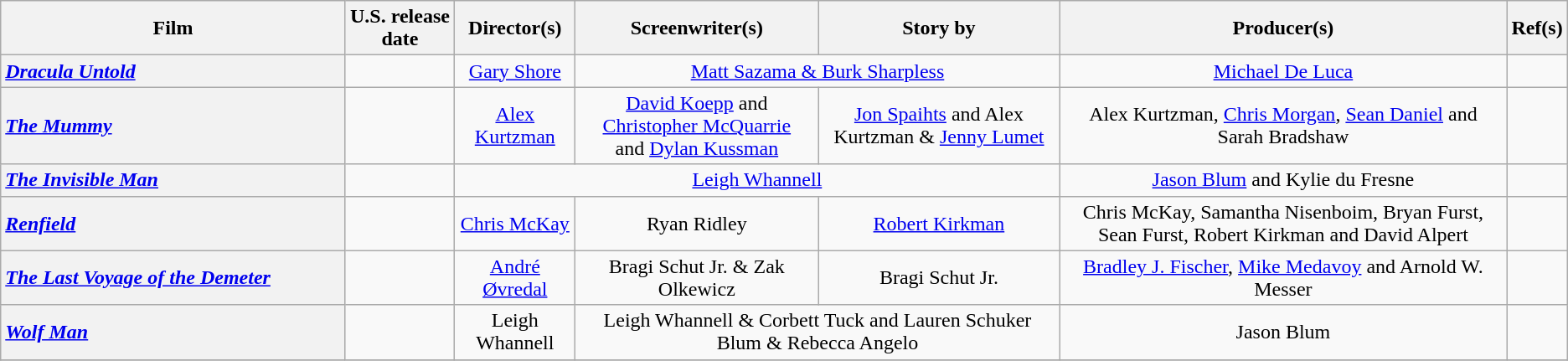<table class="wikitable plainrowheaders" width:99%;" style="text-align:center;">
<tr>
<th style="width:22%;">Film</th>
<th>U.S. release date</th>
<th>Director(s)</th>
<th>Screenwriter(s)</th>
<th>Story by</th>
<th>Producer(s)</th>
<th>Ref(s)</th>
</tr>
<tr>
<th scope="row" style="text-align:left;"><em><a href='#'>Dracula Untold</a></em></th>
<td style="text-align:center;"></td>
<td><a href='#'>Gary Shore</a></td>
<td colspan="2"><a href='#'>Matt Sazama & Burk Sharpless</a></td>
<td><a href='#'>Michael De Luca</a></td>
<td></td>
</tr>
<tr>
<th scope="row" style="text-align:left;"><em><a href='#'>The Mummy</a></em></th>
<td style="text-align:center;"></td>
<td><a href='#'>Alex Kurtzman</a></td>
<td><a href='#'>David Koepp</a> and <a href='#'>Christopher McQuarrie</a> <br> and <a href='#'>Dylan Kussman</a></td>
<td><a href='#'>Jon Spaihts</a> and Alex Kurtzman & <a href='#'>Jenny Lumet</a></td>
<td>Alex Kurtzman, <a href='#'>Chris Morgan</a>, <a href='#'>Sean Daniel</a> and Sarah Bradshaw</td>
<td></td>
</tr>
<tr>
<th scope="row" style="text-align:left;"><em><a href='#'>The Invisible Man</a></em></th>
<td style="text-align:center;"></td>
<td colspan="3"><a href='#'>Leigh Whannell</a></td>
<td><a href='#'>Jason Blum</a> and Kylie du Fresne</td>
<td></td>
</tr>
<tr>
<th scope="row" style="text-align:left;"><em><a href='#'>Renfield</a></em></th>
<td style="text-align:center;"></td>
<td><a href='#'>Chris McKay</a></td>
<td>Ryan Ridley</td>
<td><a href='#'>Robert Kirkman</a></td>
<td>Chris McKay, Samantha Nisenboim, Bryan Furst, Sean Furst, Robert Kirkman and David Alpert</td>
<td></td>
</tr>
<tr>
<th scope="row" style="text-align:left;"><em><a href='#'>The Last Voyage of the Demeter</a></em></th>
<td style="text-align:center;"></td>
<td><a href='#'>André Øvredal</a></td>
<td>Bragi Schut Jr. & Zak Olkewicz</td>
<td>Bragi Schut Jr.</td>
<td><a href='#'>Bradley J. Fischer</a>, <a href='#'>Mike Medavoy</a> and Arnold W. Messer</td>
<td></td>
</tr>
<tr>
<th scope="row" style="text-align:left;"><em><a href='#'>Wolf Man</a></em></th>
<td style="text-align:center;"></td>
<td>Leigh Whannell</td>
<td colspan="2">Leigh Whannell & Corbett Tuck and Lauren Schuker Blum & Rebecca Angelo</td>
<td>Jason Blum</td>
<td></td>
</tr>
<tr>
</tr>
</table>
